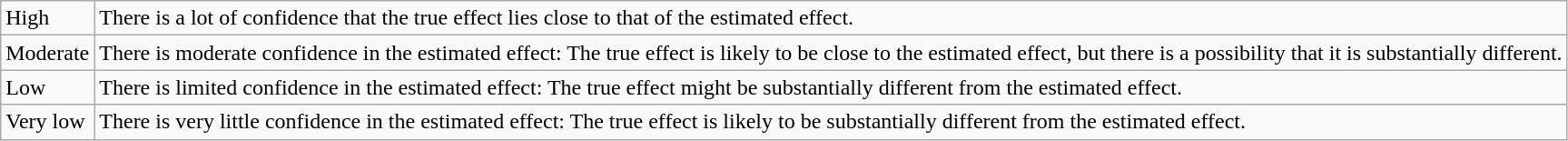<table class="wikitable">
<tr>
<td>High</td>
<td>There is a lot of confidence that the true effect lies close to that of the estimated effect.</td>
</tr>
<tr>
<td>Moderate</td>
<td>There is moderate confidence in the estimated effect: The true effect is likely to be close to the estimated effect, but there is a possibility that it is substantially different.</td>
</tr>
<tr>
<td>Low</td>
<td>There is limited confidence in the estimated effect: The true effect might be substantially different from the estimated effect.</td>
</tr>
<tr>
<td>Very low</td>
<td>There is very little confidence in the estimated effect: The true effect is likely to be substantially different from the estimated effect.</td>
</tr>
</table>
